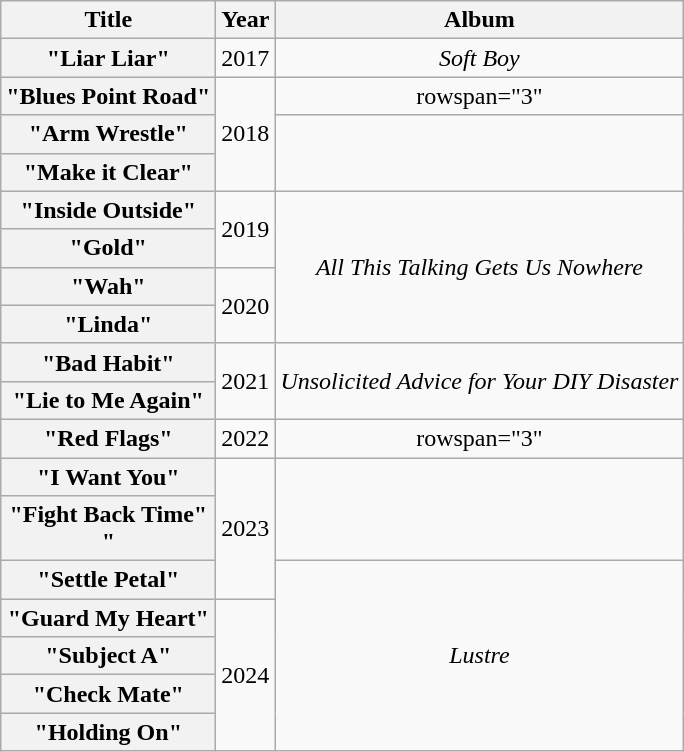<table class="wikitable plainrowheaders" style="text-align:center;">
<tr>
<th>Title</th>
<th>Year</th>
<th>Album</th>
</tr>
<tr>
<th scope="row">"Liar Liar"</th>
<td>2017</td>
<td><em>Soft Boy</em></td>
</tr>
<tr>
<th scope="row">"Blues Point Road"</th>
<td rowspan="3">2018</td>
<td>rowspan="3" </td>
</tr>
<tr>
<th scope="row">"Arm Wrestle"</th>
</tr>
<tr>
<th scope="row">"Make it Clear"</th>
</tr>
<tr>
<th scope="row">"Inside Outside"</th>
<td rowspan="2">2019</td>
<td rowspan="4"><em>All This Talking Gets Us Nowhere</em></td>
</tr>
<tr>
<th scope="row">"Gold"</th>
</tr>
<tr>
<th scope="row">"Wah"</th>
<td rowspan="2">2020</td>
</tr>
<tr>
<th scope="row">"Linda"</th>
</tr>
<tr>
<th scope="row">"Bad Habit"</th>
<td rowspan="2">2021</td>
<td rowspan="2"><em>Unsolicited Advice for Your DIY Disaster</em></td>
</tr>
<tr>
<th scope="row">"Lie to Me Again"</th>
</tr>
<tr>
<th scope="row">"Red Flags"</th>
<td>2022</td>
<td>rowspan="3" </td>
</tr>
<tr>
<th scope="row">"I Want You"</th>
<td rowspan="3">2023</td>
</tr>
<tr>
<th scope="row">"Fight Back Time"<br>"</th>
</tr>
<tr>
<th scope="row">"Settle Petal"</th>
<td rowspan="5"><em>Lustre</em></td>
</tr>
<tr>
<th scope="row">"Guard My Heart"</th>
<td rowspan="4">2024</td>
</tr>
<tr>
<th scope="row">"Subject A"</th>
</tr>
<tr>
<th scope="row">"Check Mate"</th>
</tr>
<tr>
<th scope="row">"Holding On"</th>
</tr>
</table>
